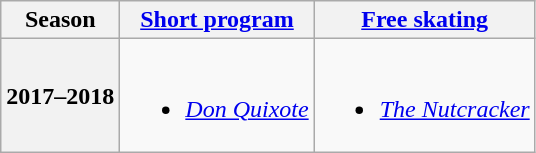<table class=wikitable style=text-align:center>
<tr>
<th>Season</th>
<th><a href='#'>Short program</a></th>
<th><a href='#'>Free skating</a></th>
</tr>
<tr>
<th>2017–2018<br></th>
<td><br><ul><li><em><a href='#'>Don Quixote</a></em><br></li></ul></td>
<td><br><ul><li><em><a href='#'>The Nutcracker</a></em><br></li></ul></td>
</tr>
</table>
